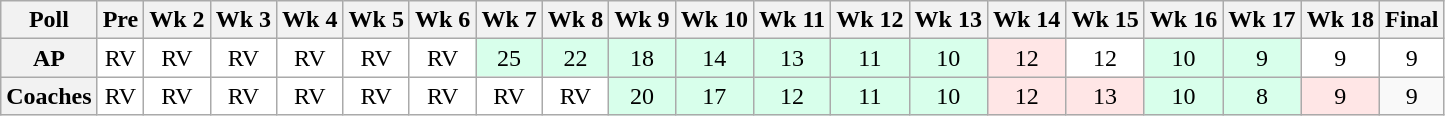<table class="wikitable" style="white-space:nowrap;">
<tr>
<th>Poll</th>
<th>Pre</th>
<th>Wk 2</th>
<th>Wk 3</th>
<th>Wk 4</th>
<th>Wk 5</th>
<th>Wk 6</th>
<th>Wk 7</th>
<th>Wk 8</th>
<th>Wk 9</th>
<th>Wk 10</th>
<th>Wk 11</th>
<th>Wk 12</th>
<th>Wk 13</th>
<th>Wk 14</th>
<th>Wk 15</th>
<th>Wk 16</th>
<th>Wk 17</th>
<th>Wk 18</th>
<th>Final</th>
</tr>
<tr style="text-align:center;">
<th>AP</th>
<td style="background:#FFF;">RV</td>
<td style="background:#FFF;">RV</td>
<td style="background:#FFF;">RV</td>
<td style="background:#FFF;">RV</td>
<td style="background:#FFF;">RV</td>
<td style="background:#FFF;">RV</td>
<td style="background:#D8FFEB;">25</td>
<td style="background:#D8FFEB;">22</td>
<td style="background:#D8FFEB;">18</td>
<td style="background:#D8FFEB;">14</td>
<td style="background:#D8FFEB;">13</td>
<td style="background:#D8FFEB;">11</td>
<td style="background:#D8FFEB;">10</td>
<td style="background:#FFE6E6;">12</td>
<td style="background:#FFF;">12</td>
<td style="background:#D8FFEB;">10</td>
<td style="background:#D8FFEB;">9</td>
<td style="background:#FFF;">9</td>
<td style="background:#FFF;">9</td>
</tr>
<tr style="text-align:center;">
<th>Coaches</th>
<td style="background:#FFF;">RV</td>
<td style="background:#FFF;">RV</td>
<td style="background:#FFF;">RV</td>
<td style="background:#FFF;">RV</td>
<td style="background:#FFF;">RV</td>
<td style="background:#FFF;">RV</td>
<td style="background:#FFF;">RV</td>
<td style="background:#FFF;">RV</td>
<td style="background:#D8FFEB;">20</td>
<td style="background:#D8FFEB;">17</td>
<td style="background:#D8FFEB;">12</td>
<td style="background:#D8FFEB;">11</td>
<td style="background:#D8FFEB;">10</td>
<td style="background:#FFE6E6;">12</td>
<td style="background:#FFE6E6;">13</td>
<td style="background:#D8FFEB;">10</td>
<td style="background:#D8FFEB;">8</td>
<td style="background:#FFE6E6;">9</td>
<td>9</td>
</tr>
</table>
